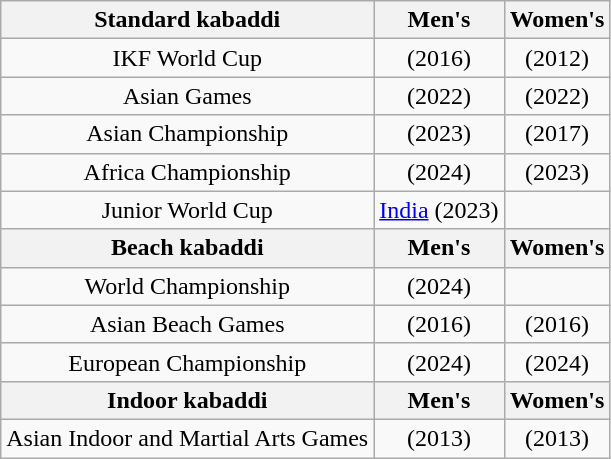<table class=wikitable style="text-align:center;">
<tr>
<th>Standard kabaddi</th>
<th>Men's</th>
<th>Women's</th>
</tr>
<tr>
<td>IKF World Cup</td>
<td> (2016)</td>
<td> (2012)</td>
</tr>
<tr>
<td>Asian Games</td>
<td> (2022)</td>
<td> (2022)</td>
</tr>
<tr>
<td>Asian Championship</td>
<td> (2023)</td>
<td> (2017)</td>
</tr>
<tr>
<td>Africa Championship</td>
<td> (2024)</td>
<td> (2023)</td>
</tr>
<tr>
<td>Junior World Cup</td>
<td> <a href='#'>India</a> (2023)</td>
<td></td>
</tr>
<tr>
<th>Beach kabaddi</th>
<th>Men's</th>
<th>Women's</th>
</tr>
<tr>
<td>World Championship</td>
<td> (2024)</td>
<td></td>
</tr>
<tr>
<td>Asian Beach Games</td>
<td> (2016)</td>
<td> (2016)</td>
</tr>
<tr>
<td>European Championship</td>
<td> (2024)</td>
<td> (2024)</td>
</tr>
<tr>
<th>Indoor kabaddi</th>
<th>Men's</th>
<th>Women's</th>
</tr>
<tr>
<td>Asian Indoor and Martial Arts Games</td>
<td> (2013)</td>
<td> (2013)</td>
</tr>
</table>
